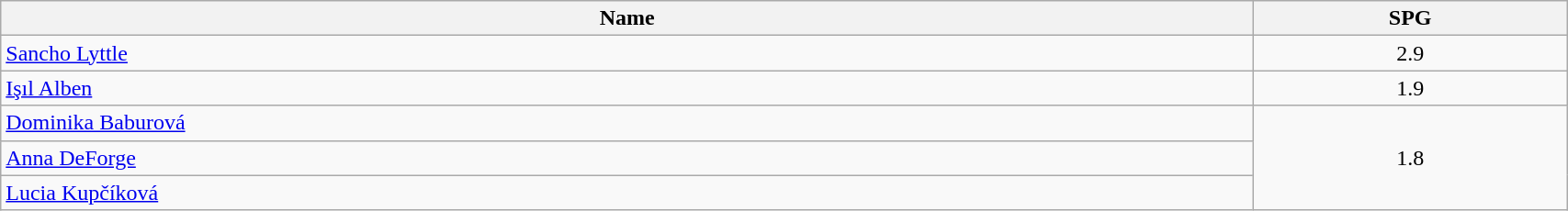<table class=wikitable width="90%">
<tr>
<th width="80%">Name</th>
<th width="20%">SPG</th>
</tr>
<tr>
<td> <a href='#'>Sancho Lyttle</a></td>
<td align=center>2.9</td>
</tr>
<tr>
<td> <a href='#'>Işıl Alben</a></td>
<td align=center>1.9</td>
</tr>
<tr>
<td> <a href='#'>Dominika Baburová</a></td>
<td align=center rowspan=3>1.8</td>
</tr>
<tr>
<td> <a href='#'>Anna DeForge</a></td>
</tr>
<tr>
<td> <a href='#'>Lucia Kupčíková</a></td>
</tr>
</table>
